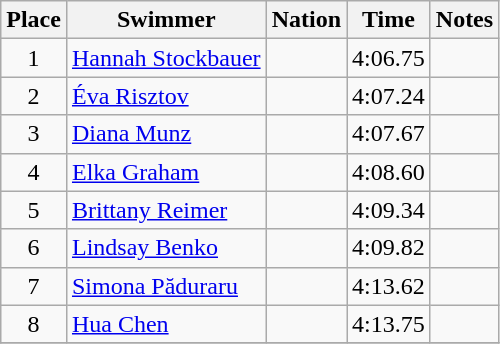<table class="wikitable sortable" style="text-align:center">
<tr>
<th>Place</th>
<th>Swimmer</th>
<th>Nation</th>
<th>Time</th>
<th>Notes</th>
</tr>
<tr>
<td>1</td>
<td align=left><a href='#'>Hannah Stockbauer</a></td>
<td align=left></td>
<td>4:06.75</td>
<td></td>
</tr>
<tr>
<td>2</td>
<td align=left><a href='#'>Éva Risztov</a></td>
<td align=left></td>
<td>4:07.24</td>
<td></td>
</tr>
<tr>
<td>3</td>
<td align=left><a href='#'>Diana Munz</a></td>
<td align=left></td>
<td>4:07.67</td>
<td></td>
</tr>
<tr>
<td>4</td>
<td align=left><a href='#'>Elka Graham</a></td>
<td align=left></td>
<td>4:08.60</td>
<td></td>
</tr>
<tr>
<td>5</td>
<td align=left><a href='#'>Brittany Reimer</a></td>
<td align=left></td>
<td>4:09.34</td>
<td></td>
</tr>
<tr>
<td>6</td>
<td align=left><a href='#'>Lindsay Benko</a></td>
<td align=left></td>
<td>4:09.82</td>
<td></td>
</tr>
<tr>
<td>7</td>
<td align=left><a href='#'>Simona Păduraru</a></td>
<td align=left></td>
<td>4:13.62</td>
<td></td>
</tr>
<tr>
<td>8</td>
<td align=left><a href='#'>Hua Chen</a></td>
<td align=left></td>
<td>4:13.75</td>
<td></td>
</tr>
<tr>
</tr>
</table>
